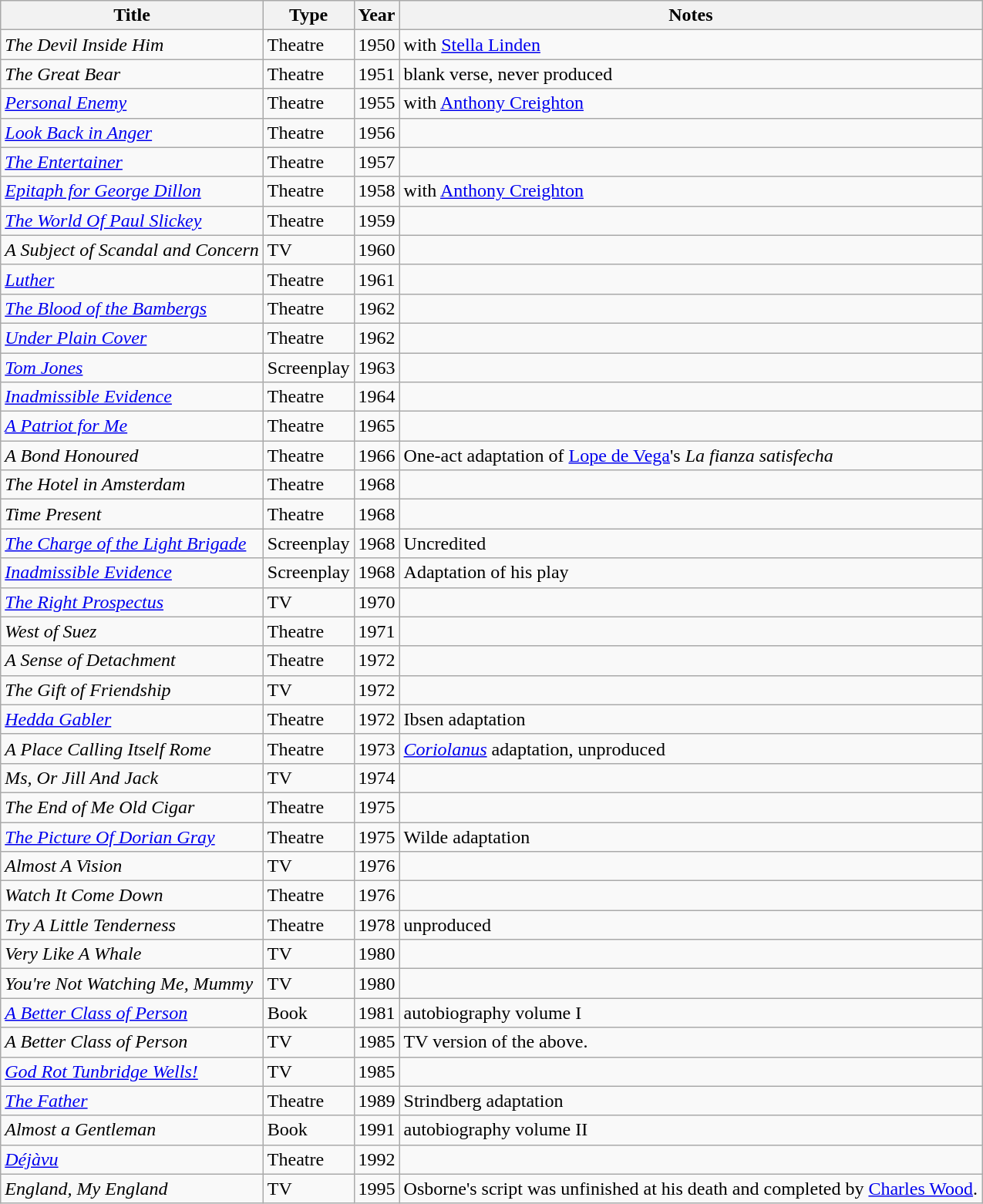<table class="wikitable sortable">
<tr>
<th>Title</th>
<th>Type</th>
<th>Year</th>
<th class="unsortable">Notes</th>
</tr>
<tr>
<td><em>The Devil Inside Him</em></td>
<td>Theatre</td>
<td>1950</td>
<td>with <a href='#'>Stella Linden</a></td>
</tr>
<tr>
<td><em>The Great Bear</em></td>
<td>Theatre</td>
<td>1951</td>
<td>blank verse, never produced</td>
</tr>
<tr>
<td><em><a href='#'>Personal Enemy</a></em></td>
<td>Theatre</td>
<td>1955</td>
<td>with <a href='#'>Anthony Creighton</a></td>
</tr>
<tr>
<td><em><a href='#'>Look Back in Anger</a></em></td>
<td>Theatre</td>
<td>1956</td>
<td></td>
</tr>
<tr>
<td><em><a href='#'>The Entertainer</a></em></td>
<td>Theatre</td>
<td>1957</td>
<td></td>
</tr>
<tr>
<td><em><a href='#'>Epitaph for George Dillon</a></em></td>
<td>Theatre</td>
<td>1958</td>
<td>with <a href='#'>Anthony Creighton</a></td>
</tr>
<tr>
<td><em><a href='#'>The World Of Paul Slickey</a></em></td>
<td>Theatre</td>
<td>1959</td>
<td></td>
</tr>
<tr>
<td><em>A Subject of Scandal and Concern</em></td>
<td>TV</td>
<td>1960</td>
<td></td>
</tr>
<tr>
<td><em><a href='#'>Luther</a></em></td>
<td>Theatre</td>
<td>1961</td>
<td></td>
</tr>
<tr>
<td><em><a href='#'>The Blood of the Bambergs</a></em></td>
<td>Theatre</td>
<td>1962</td>
<td></td>
</tr>
<tr>
<td><em><a href='#'>Under Plain Cover</a></em></td>
<td>Theatre</td>
<td>1962</td>
<td></td>
</tr>
<tr>
<td><em><a href='#'>Tom Jones</a></em></td>
<td>Screenplay</td>
<td>1963</td>
<td></td>
</tr>
<tr>
<td><em><a href='#'>Inadmissible Evidence</a></em></td>
<td>Theatre</td>
<td>1964</td>
<td></td>
</tr>
<tr>
<td><em><a href='#'>A Patriot for Me</a></em></td>
<td>Theatre</td>
<td>1965</td>
<td></td>
</tr>
<tr>
<td><em>A Bond Honoured</em></td>
<td>Theatre</td>
<td>1966</td>
<td>One-act adaptation of <a href='#'>Lope de Vega</a>'s <em>La fianza satisfecha</em></td>
</tr>
<tr>
<td><em>The Hotel in Amsterdam</em></td>
<td>Theatre</td>
<td>1968</td>
<td></td>
</tr>
<tr>
<td><em>Time Present</em></td>
<td>Theatre</td>
<td>1968</td>
<td></td>
</tr>
<tr>
<td><em><a href='#'>The Charge of the Light Brigade</a></em></td>
<td>Screenplay</td>
<td>1968</td>
<td>Uncredited</td>
</tr>
<tr>
<td><em><a href='#'>Inadmissible Evidence</a></em></td>
<td>Screenplay</td>
<td>1968</td>
<td>Adaptation of his play</td>
</tr>
<tr>
<td><em><a href='#'>The Right Prospectus</a></em></td>
<td>TV</td>
<td>1970</td>
<td></td>
</tr>
<tr>
<td><em>West of Suez</em></td>
<td>Theatre</td>
<td>1971</td>
<td></td>
</tr>
<tr>
<td><em>A Sense of Detachment</em></td>
<td>Theatre</td>
<td>1972</td>
<td></td>
</tr>
<tr>
<td><em>The Gift of Friendship</em></td>
<td>TV</td>
<td>1972</td>
<td></td>
</tr>
<tr>
<td><em><a href='#'>Hedda Gabler</a></em></td>
<td>Theatre</td>
<td>1972</td>
<td>Ibsen adaptation</td>
</tr>
<tr>
<td><em>A Place Calling Itself Rome</em></td>
<td>Theatre</td>
<td>1973</td>
<td><em><a href='#'>Coriolanus</a></em> adaptation, unproduced</td>
</tr>
<tr>
<td><em>Ms, Or Jill And Jack</em></td>
<td>TV</td>
<td>1974</td>
<td></td>
</tr>
<tr>
<td><em>The End of Me Old Cigar</em></td>
<td>Theatre</td>
<td>1975</td>
<td></td>
</tr>
<tr>
<td><em><a href='#'>The Picture Of Dorian Gray</a></em></td>
<td>Theatre</td>
<td>1975</td>
<td>Wilde adaptation</td>
</tr>
<tr>
<td><em>Almost A Vision</em></td>
<td>TV</td>
<td>1976</td>
<td></td>
</tr>
<tr>
<td><em>Watch It Come Down</em></td>
<td>Theatre</td>
<td>1976</td>
<td></td>
</tr>
<tr>
<td><em>Try A Little Tenderness</em></td>
<td>Theatre</td>
<td>1978</td>
<td>unproduced</td>
</tr>
<tr>
<td><em>Very Like A Whale</em></td>
<td>TV</td>
<td>1980</td>
<td></td>
</tr>
<tr>
<td><em>You're Not Watching Me, Mummy</em></td>
<td>TV</td>
<td>1980</td>
<td></td>
</tr>
<tr>
<td><em><a href='#'>A Better Class of Person</a></em></td>
<td>Book</td>
<td>1981</td>
<td>autobiography volume I</td>
</tr>
<tr>
<td><em>A Better Class of Person</em></td>
<td>TV</td>
<td>1985</td>
<td>TV version of the above.</td>
</tr>
<tr>
<td><em><a href='#'>God Rot Tunbridge Wells!</a></em></td>
<td>TV</td>
<td>1985</td>
<td></td>
</tr>
<tr>
<td><em><a href='#'>The Father</a></em></td>
<td>Theatre</td>
<td>1989</td>
<td>Strindberg adaptation</td>
</tr>
<tr>
<td><em>Almost a Gentleman</em></td>
<td>Book</td>
<td>1991</td>
<td>autobiography volume II</td>
</tr>
<tr>
<td><em><a href='#'>Déjàvu</a></em></td>
<td>Theatre</td>
<td>1992</td>
<td></td>
</tr>
<tr>
<td><em>England, My England</em></td>
<td>TV</td>
<td>1995</td>
<td>Osborne's script was unfinished at his death and completed by <a href='#'>Charles Wood</a>.</td>
</tr>
</table>
